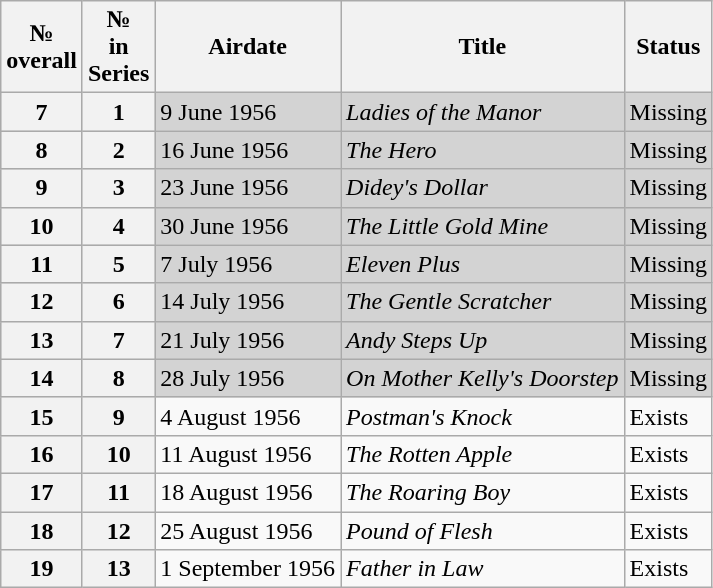<table class="wikitable">
<tr>
<th>№<br>overall</th>
<th>№<br>in<br>Series</th>
<th>Airdate</th>
<th>Title</th>
<th>Status</th>
</tr>
<tr style="background:lightgrey;">
<th style="text-align:center;">7</th>
<th style="text-align:center;">1</th>
<td>9 June 1956</td>
<td><em>Ladies of the Manor</em></td>
<td>Missing</td>
</tr>
<tr style="background:lightgrey;">
<th style="text-align:center;">8</th>
<th style="text-align:center;">2</th>
<td>16 June 1956</td>
<td><em>The Hero</em></td>
<td>Missing</td>
</tr>
<tr style="background:lightgrey;">
<th style="text-align:center;">9</th>
<th style="text-align:center;">3</th>
<td>23 June 1956</td>
<td><em>Didey's Dollar</em></td>
<td>Missing</td>
</tr>
<tr style="background:lightgrey;">
<th style="text-align:center;">10</th>
<th style="text-align:center;">4</th>
<td>30 June 1956</td>
<td><em>The Little Gold Mine</em></td>
<td>Missing</td>
</tr>
<tr style="background:lightgrey;">
<th style="text-align:center;">11</th>
<th style="text-align:center;">5</th>
<td>7 July 1956</td>
<td><em>Eleven Plus</em></td>
<td>Missing</td>
</tr>
<tr style="background:lightgrey;">
<th style="text-align:center;">12</th>
<th style="text-align:center;">6</th>
<td>14 July 1956</td>
<td><em>The Gentle Scratcher</em></td>
<td>Missing</td>
</tr>
<tr style="background:lightgrey;">
<th style="text-align:center;">13</th>
<th style="text-align:center;">7</th>
<td>21 July 1956</td>
<td><em>Andy Steps Up</em></td>
<td>Missing</td>
</tr>
<tr style="background:lightgrey;">
<th style="text-align:center;">14</th>
<th style="text-align:center;">8</th>
<td>28 July 1956</td>
<td><em>On Mother Kelly's Doorstep</em></td>
<td>Missing</td>
</tr>
<tr>
<th style="text-align:center;">15</th>
<th style="text-align:center;">9</th>
<td>4 August 1956</td>
<td><em>Postman's Knock</em></td>
<td>Exists</td>
</tr>
<tr>
<th style="text-align:center;">16</th>
<th style="text-align:center;">10</th>
<td>11 August 1956</td>
<td><em>The Rotten Apple</em></td>
<td>Exists</td>
</tr>
<tr>
<th style="text-align:center;">17</th>
<th style="text-align:center;">11</th>
<td>18 August 1956</td>
<td><em>The Roaring Boy</em></td>
<td>Exists</td>
</tr>
<tr>
<th style="text-align:center;">18</th>
<th style="text-align:center;">12</th>
<td>25 August 1956</td>
<td><em>Pound of Flesh</em></td>
<td>Exists</td>
</tr>
<tr>
<th style="text-align:center;">19</th>
<th style="text-align:center;">13</th>
<td>1 September 1956</td>
<td><em>Father in Law</em></td>
<td>Exists</td>
</tr>
</table>
